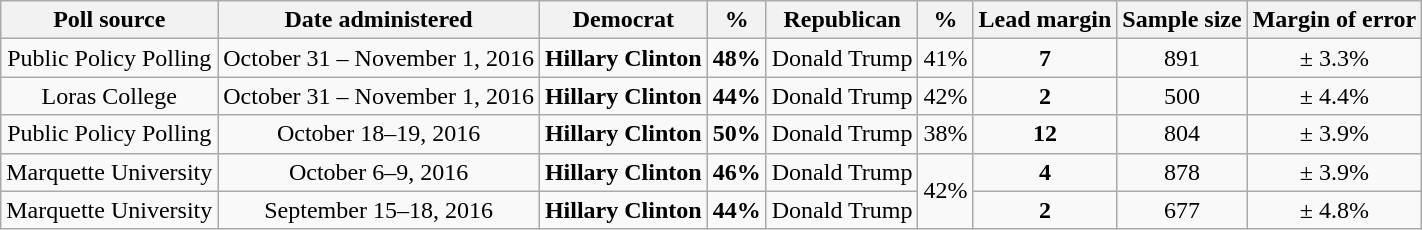<table class="wikitable" style="text-align:center;">
<tr>
<th>Poll source</th>
<th>Date administered</th>
<th>Democrat</th>
<th>%</th>
<th>Republican</th>
<th>%</th>
<th>Lead margin</th>
<th>Sample size</th>
<th>Margin of error</th>
</tr>
<tr>
<td>Public Policy Polling</td>
<td>October 31 – November 1, 2016</td>
<td><strong>Hillary Clinton</strong></td>
<td><strong>48%</strong></td>
<td>Donald Trump</td>
<td>41%</td>
<td><strong>7</strong></td>
<td>891</td>
<td>± 3.3%</td>
</tr>
<tr>
<td>Loras College</td>
<td>October 31 – November 1, 2016</td>
<td><strong>Hillary Clinton</strong></td>
<td><strong>44%</strong></td>
<td>Donald Trump</td>
<td>42%</td>
<td><strong>2</strong></td>
<td>500</td>
<td>± 4.4%</td>
</tr>
<tr>
<td>Public Policy Polling</td>
<td>October 18–19, 2016</td>
<td><strong>Hillary Clinton</strong></td>
<td><strong>50%</strong></td>
<td>Donald Trump</td>
<td>38%</td>
<td><strong>12</strong></td>
<td>804</td>
<td>± 3.9%</td>
</tr>
<tr>
<td>Marquette University</td>
<td>October 6–9, 2016</td>
<td><strong>Hillary Clinton</strong></td>
<td><strong>46%</strong></td>
<td>Donald Trump</td>
<td rowspan="2">42%</td>
<td><strong>4</strong></td>
<td>878</td>
<td>± 3.9%</td>
</tr>
<tr>
<td>Marquette University</td>
<td>September 15–18, 2016</td>
<td><strong>Hillary Clinton</strong></td>
<td><strong>44%</strong></td>
<td>Donald Trump</td>
<td><strong>2</strong></td>
<td>677</td>
<td>± 4.8%</td>
</tr>
</table>
